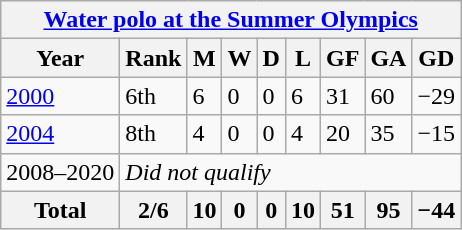<table class="wikitable">
<tr>
<th colspan=10><a href='#'>Water polo at the Summer Olympics</a></th>
</tr>
<tr>
<th>Year</th>
<th>Rank</th>
<th>M</th>
<th>W</th>
<th>D</th>
<th>L</th>
<th>GF</th>
<th>GA</th>
<th>GD</th>
</tr>
<tr>
<td><a href='#'>2000</a></td>
<td>6th</td>
<td>6</td>
<td>0</td>
<td>0</td>
<td>6</td>
<td>31</td>
<td>60</td>
<td>−29</td>
</tr>
<tr>
<td><a href='#'>2004</a></td>
<td>8th</td>
<td>4</td>
<td>0</td>
<td>0</td>
<td>4</td>
<td>20</td>
<td>35</td>
<td>−15</td>
</tr>
<tr>
<td>2008–2020</td>
<td colspan=8><em>Did not qualify</em></td>
</tr>
<tr>
<th>Total</th>
<th>2/6</th>
<th>10</th>
<th>0</th>
<th>0</th>
<th>10</th>
<th>51</th>
<th>95</th>
<th>−44</th>
</tr>
</table>
